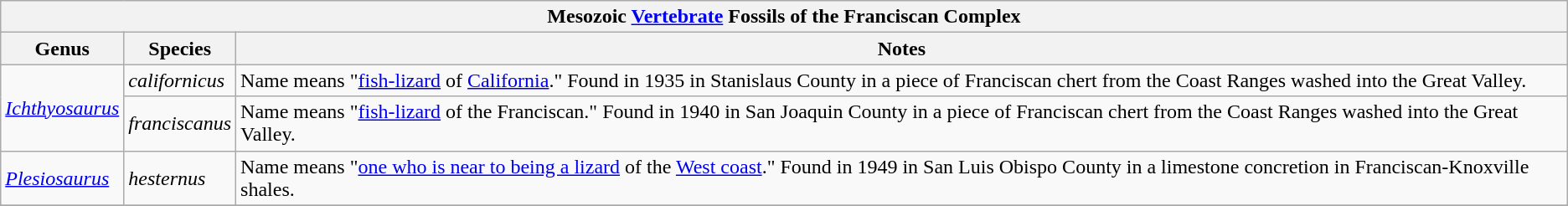<table class="wikitable" align="center">
<tr>
<th colspan="4" align="center"><strong>Mesozoic <a href='#'>Vertebrate</a> Fossils of the Franciscan Complex</strong></th>
</tr>
<tr>
<th>Genus</th>
<th>Species</th>
<th>Notes</th>
</tr>
<tr>
<td rowspan="2"><em><a href='#'>Ichthyosaurus</a></em></td>
<td><em>californicus</em></td>
<td>Name means "<a href='#'>fish-lizard</a> of <a href='#'>California</a>." Found in 1935 in Stanislaus County in a piece of Franciscan chert from the Coast Ranges washed into the Great Valley.</td>
</tr>
<tr>
<td><em>franciscanus</em></td>
<td>Name means "<a href='#'>fish-lizard</a> of the Franciscan." Found in 1940 in San Joaquin County in a piece of Franciscan chert from the Coast Ranges washed into the Great Valley.</td>
</tr>
<tr>
<td><em><a href='#'>Plesiosaurus</a></em></td>
<td><em>hesternus</em></td>
<td>Name means "<a href='#'>one who is near to being a lizard</a> of the <a href='#'>West coast</a>." Found in 1949 in San Luis Obispo County in a limestone concretion in Franciscan-Knoxville shales.</td>
</tr>
<tr>
</tr>
</table>
